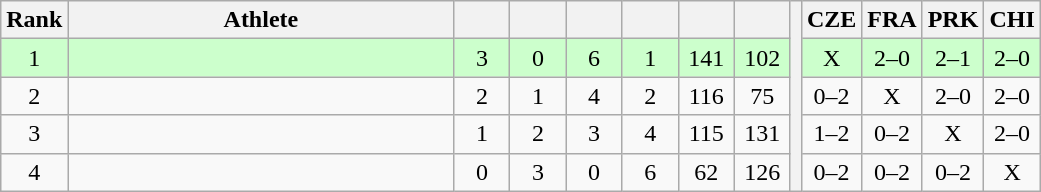<table class="wikitable" style="text-align:center">
<tr>
<th>Rank</th>
<th width=250>Athlete</th>
<th width=30></th>
<th width=30></th>
<th width=30></th>
<th width=30></th>
<th width=30></th>
<th width=30></th>
<th rowspan=5></th>
<th width=30>CZE</th>
<th width=30>FRA</th>
<th width=30>PRK</th>
<th width=30>CHI</th>
</tr>
<tr style="background-color:#ccffcc;">
<td>1</td>
<td align=left></td>
<td>3</td>
<td>0</td>
<td>6</td>
<td>1</td>
<td>141</td>
<td>102</td>
<td>X</td>
<td>2–0</td>
<td>2–1</td>
<td>2–0</td>
</tr>
<tr>
<td>2</td>
<td align=left></td>
<td>2</td>
<td>1</td>
<td>4</td>
<td>2</td>
<td>116</td>
<td>75</td>
<td>0–2</td>
<td>X</td>
<td>2–0</td>
<td>2–0</td>
</tr>
<tr>
<td>3</td>
<td align=left></td>
<td>1</td>
<td>2</td>
<td>3</td>
<td>4</td>
<td>115</td>
<td>131</td>
<td>1–2</td>
<td>0–2</td>
<td>X</td>
<td>2–0</td>
</tr>
<tr>
<td>4</td>
<td align=left></td>
<td>0</td>
<td>3</td>
<td>0</td>
<td>6</td>
<td>62</td>
<td>126</td>
<td>0–2</td>
<td>0–2</td>
<td>0–2</td>
<td>X</td>
</tr>
</table>
